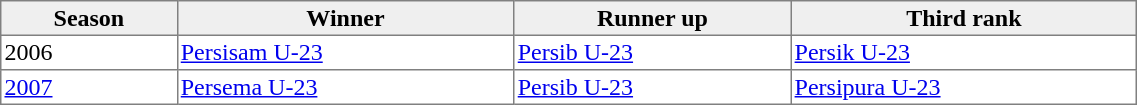<table class="toccolours" border="1" cellpadding="2" style="border-collapse: collapse; text-align: left; width: 60%;">
<tr style="background:#efefef; text-align: center">
<th>Season</th>
<th>Winner</th>
<th>Runner up</th>
<th>Third rank</th>
</tr>
<tr>
<td>2006</td>
<td><a href='#'>Persisam U-23</a></td>
<td><a href='#'>Persib U-23</a></td>
<td><a href='#'>Persik U-23</a></td>
</tr>
<tr>
<td><a href='#'>2007</a></td>
<td><a href='#'>Persema U-23</a></td>
<td><a href='#'>Persib U-23</a></td>
<td><a href='#'>Persipura U-23</a></td>
</tr>
</table>
